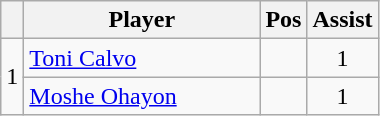<table class="wikitable">
<tr>
<th></th>
<th style="width:150px;">Player</th>
<th>Pos</th>
<th>Assist</th>
</tr>
<tr>
<td style="text-align:center;" rowspan="2">1</td>
<td> <a href='#'>Toni Calvo</a></td>
<td align=center></td>
<td align=center>1</td>
</tr>
<tr>
<td> <a href='#'>Moshe Ohayon</a></td>
<td align=center></td>
<td align=center>1</td>
</tr>
</table>
